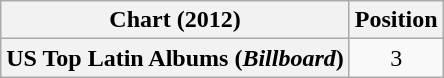<table class="wikitable plainrowheaders" style="text-align:center">
<tr>
<th scope="col">Chart (2012)</th>
<th scope="col">Position</th>
</tr>
<tr>
<th scope="row">US Top Latin Albums (<em>Billboard</em>)</th>
<td>3</td>
</tr>
</table>
